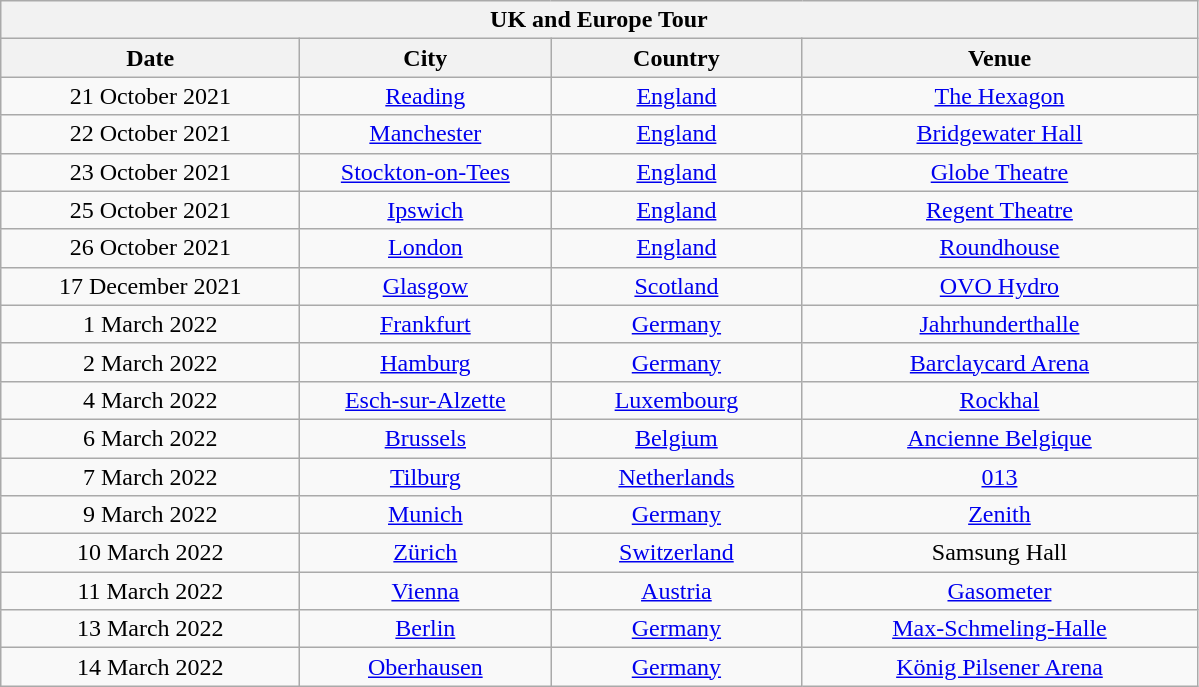<table class="wikitable plainrowheaders" style="text-align:center;">
<tr>
<th colspan="6">UK and Europe Tour</th>
</tr>
<tr>
<th scope="col" style="width:12em;">Date</th>
<th scope="col" style="width:10em;">City</th>
<th scope="col" style="width:10em;">Country</th>
<th scope="col" style="width:16em;">Venue</th>
</tr>
<tr>
<td>21 October 2021</td>
<td><a href='#'>Reading</a></td>
<td><a href='#'>England</a></td>
<td><a href='#'>The Hexagon</a></td>
</tr>
<tr>
<td>22 October 2021</td>
<td><a href='#'>Manchester</a></td>
<td><a href='#'>England</a></td>
<td><a href='#'>Bridgewater Hall</a></td>
</tr>
<tr>
<td>23 October 2021</td>
<td><a href='#'>Stockton-on-Tees</a></td>
<td><a href='#'>England</a></td>
<td><a href='#'>Globe Theatre</a></td>
</tr>
<tr>
<td>25 October 2021</td>
<td><a href='#'>Ipswich</a></td>
<td><a href='#'>England</a></td>
<td><a href='#'>Regent Theatre</a></td>
</tr>
<tr>
<td>26 October 2021</td>
<td><a href='#'>London</a></td>
<td><a href='#'>England</a></td>
<td><a href='#'>Roundhouse</a></td>
</tr>
<tr>
<td>17 December 2021</td>
<td><a href='#'>Glasgow</a></td>
<td><a href='#'>Scotland</a></td>
<td><a href='#'>OVO Hydro</a></td>
</tr>
<tr>
<td>1 March 2022</td>
<td><a href='#'>Frankfurt</a></td>
<td><a href='#'>Germany</a></td>
<td><a href='#'>Jahrhunderthalle</a></td>
</tr>
<tr>
<td>2 March 2022</td>
<td><a href='#'>Hamburg</a></td>
<td><a href='#'>Germany</a></td>
<td><a href='#'>Barclaycard Arena</a></td>
</tr>
<tr>
<td>4 March 2022</td>
<td><a href='#'>Esch-sur-Alzette</a></td>
<td><a href='#'>Luxembourg</a></td>
<td><a href='#'>Rockhal</a></td>
</tr>
<tr>
<td>6 March 2022</td>
<td><a href='#'>Brussels</a></td>
<td><a href='#'>Belgium</a></td>
<td><a href='#'>Ancienne Belgique</a></td>
</tr>
<tr>
<td>7 March 2022</td>
<td><a href='#'>Tilburg</a></td>
<td><a href='#'>Netherlands</a></td>
<td><a href='#'>013</a></td>
</tr>
<tr>
<td>9 March 2022</td>
<td><a href='#'>Munich</a></td>
<td><a href='#'>Germany</a></td>
<td><a href='#'>Zenith</a></td>
</tr>
<tr>
<td>10 March 2022</td>
<td><a href='#'>Zürich</a></td>
<td><a href='#'>Switzerland</a></td>
<td>Samsung Hall</td>
</tr>
<tr>
<td>11 March 2022</td>
<td><a href='#'>Vienna</a></td>
<td><a href='#'>Austria</a></td>
<td><a href='#'>Gasometer</a></td>
</tr>
<tr>
<td>13 March 2022</td>
<td><a href='#'>Berlin</a></td>
<td><a href='#'>Germany</a></td>
<td><a href='#'>Max-Schmeling-Halle</a></td>
</tr>
<tr>
<td>14 March 2022</td>
<td><a href='#'>Oberhausen</a></td>
<td><a href='#'>Germany</a></td>
<td><a href='#'>König Pilsener Arena</a></td>
</tr>
</table>
